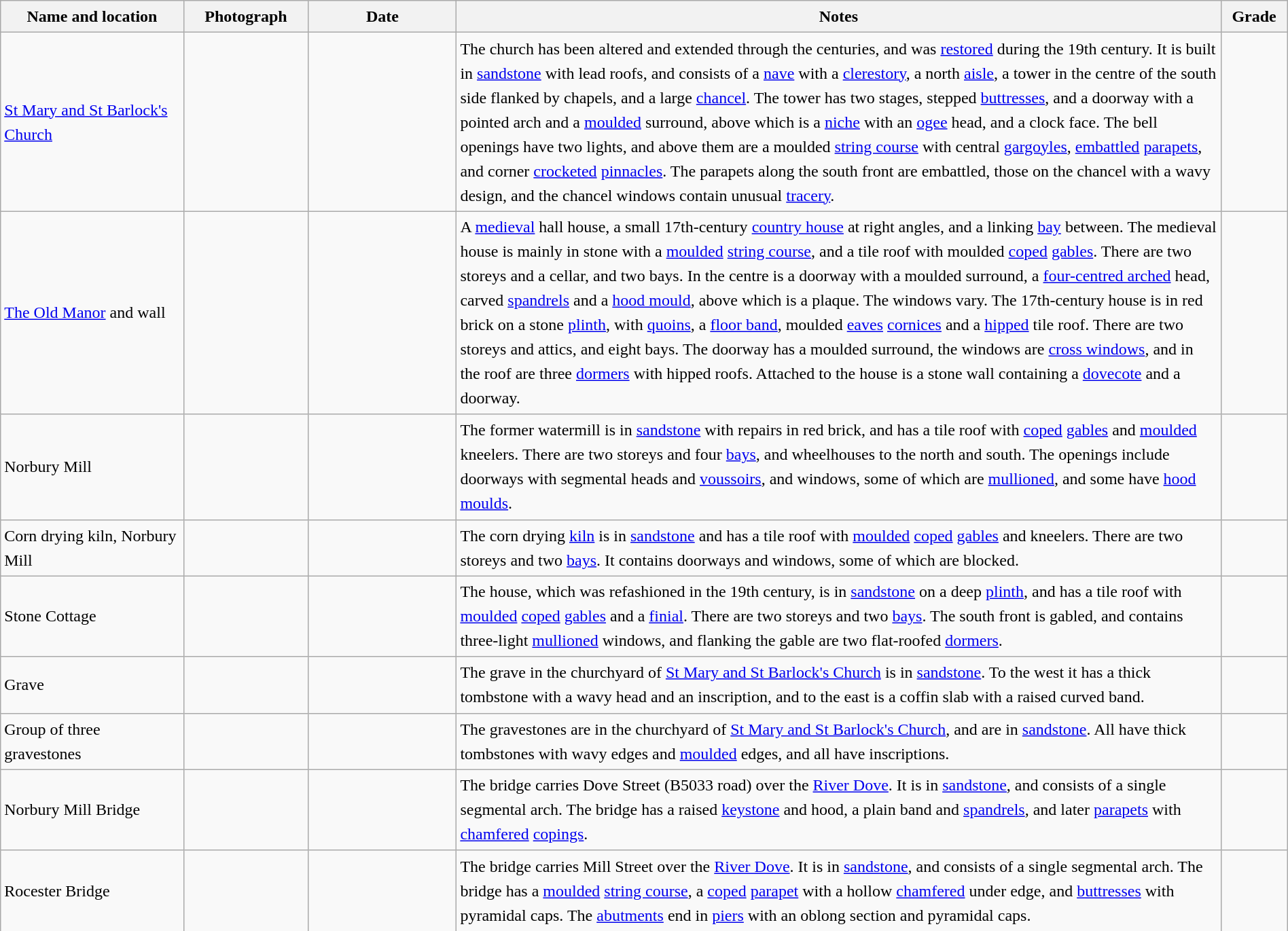<table class="wikitable sortable plainrowheaders" style="width:100%; border:0; text-align:left; line-height:150%;">
<tr>
<th scope="col"  style="width:150px">Name and location</th>
<th scope="col"  style="width:100px" class="unsortable">Photograph</th>
<th scope="col"  style="width:120px">Date</th>
<th scope="col"  style="width:650px" class="unsortable">Notes</th>
<th scope="col"  style="width:50px">Grade</th>
</tr>
<tr>
<td><a href='#'>St Mary and St Barlock's Church</a><br><small></small></td>
<td></td>
<td align="center"></td>
<td>The church has been altered and extended through the centuries, and was <a href='#'>restored</a> during the 19th century.  It is built in <a href='#'>sandstone</a> with lead roofs, and consists of a <a href='#'>nave</a> with a <a href='#'>clerestory</a>, a north <a href='#'>aisle</a>, a tower in the centre of the south side flanked by chapels, and a large <a href='#'>chancel</a>.  The tower has two stages, stepped <a href='#'>buttresses</a>, and a doorway with a pointed arch and a <a href='#'>moulded</a> surround, above which is a <a href='#'>niche</a> with an <a href='#'>ogee</a> head, and a clock face.  The bell openings have two lights, and above them are a moulded <a href='#'>string course</a> with central <a href='#'>gargoyles</a>, <a href='#'>embattled</a> <a href='#'>parapets</a>, and corner <a href='#'>crocketed</a> <a href='#'>pinnacles</a>.  The parapets along the south front are embattled, those on the chancel with a wavy design, and the chancel windows contain unusual <a href='#'>tracery</a>.</td>
<td align="center" ></td>
</tr>
<tr>
<td><a href='#'>The Old Manor</a> and wall<br><small></small></td>
<td></td>
<td align="center"></td>
<td>A <a href='#'>medieval</a> hall house, a small 17th-century <a href='#'>country house</a> at right angles, and a linking <a href='#'>bay</a> between.  The medieval house is mainly in stone with a <a href='#'>moulded</a> <a href='#'>string course</a>, and a tile roof with moulded <a href='#'>coped</a> <a href='#'>gables</a>.  There are two storeys and a cellar, and two bays.  In the centre is a doorway with a moulded surround, a <a href='#'>four-centred arched</a> head, carved <a href='#'>spandrels</a> and a <a href='#'>hood mould</a>, above which is a plaque.  The windows vary.  The 17th-century house is in red brick on a stone <a href='#'>plinth</a>, with <a href='#'>quoins</a>, a <a href='#'>floor band</a>, moulded <a href='#'>eaves</a> <a href='#'>cornices</a> and a <a href='#'>hipped</a> tile roof.  There are two storeys and attics, and eight bays.  The doorway has a moulded surround, the windows are <a href='#'>cross windows</a>, and in the roof are three <a href='#'>dormers</a> with hipped roofs. Attached to the house is a stone wall containing a <a href='#'>dovecote</a> and a doorway.</td>
<td align="center" ></td>
</tr>
<tr>
<td>Norbury Mill<br><small></small></td>
<td></td>
<td align="center"></td>
<td>The former watermill is in <a href='#'>sandstone</a> with repairs in red brick, and has a tile roof with <a href='#'>coped</a> <a href='#'>gables</a> and <a href='#'>moulded</a> kneelers.  There are two storeys and four <a href='#'>bays</a>, and wheelhouses to the north and south.  The openings include doorways with segmental heads and <a href='#'>voussoirs</a>, and windows, some of which are <a href='#'>mullioned</a>, and some have <a href='#'>hood moulds</a>.</td>
<td align="center" ></td>
</tr>
<tr>
<td>Corn drying kiln, Norbury Mill<br><small></small></td>
<td></td>
<td align="center"></td>
<td>The corn drying <a href='#'>kiln</a> is in <a href='#'>sandstone</a> and has a tile roof with <a href='#'>moulded</a> <a href='#'>coped</a> <a href='#'>gables</a> and kneelers.  There are two storeys and two <a href='#'>bays</a>.  It contains doorways and windows, some of which are blocked.</td>
<td align="center" ></td>
</tr>
<tr>
<td>Stone Cottage<br><small></small></td>
<td></td>
<td align="center"></td>
<td>The house, which was refashioned in the 19th century, is in <a href='#'>sandstone</a> on a deep <a href='#'>plinth</a>, and has a tile roof with <a href='#'>moulded</a> <a href='#'>coped</a> <a href='#'>gables</a> and a <a href='#'>finial</a>.  There are two storeys and two <a href='#'>bays</a>.  The south front is gabled, and contains three-light <a href='#'>mullioned</a> windows, and flanking the gable are two flat-roofed <a href='#'>dormers</a>.</td>
<td align="center" ></td>
</tr>
<tr>
<td>Grave<br><small></small></td>
<td></td>
<td align="center"></td>
<td>The grave in the churchyard of <a href='#'>St Mary and St Barlock's Church</a> is in <a href='#'>sandstone</a>.  To the west it has a thick tombstone with a wavy head and an inscription, and to the east is a coffin slab with a raised curved band.</td>
<td align="center" ></td>
</tr>
<tr>
<td>Group of three gravestones<br><small></small></td>
<td></td>
<td align="center"></td>
<td>The gravestones are in the churchyard of <a href='#'>St Mary and St Barlock's Church</a>, and are in <a href='#'>sandstone</a>.  All have thick tombstones with wavy edges and <a href='#'>moulded</a> edges, and all have inscriptions.</td>
<td align="center" ></td>
</tr>
<tr>
<td>Norbury Mill Bridge<br><small></small></td>
<td></td>
<td align="center"></td>
<td>The bridge carries Dove Street (B5033 road) over the <a href='#'>River Dove</a>.  It is in <a href='#'>sandstone</a>, and consists of a single segmental arch.  The bridge has a raised <a href='#'>keystone</a> and hood, a plain band and <a href='#'>spandrels</a>, and later <a href='#'>parapets</a> with <a href='#'>chamfered</a> <a href='#'>copings</a>.</td>
<td align="center" ></td>
</tr>
<tr>
<td>Rocester Bridge<br><small></small></td>
<td></td>
<td align="center"></td>
<td>The bridge carries Mill Street over the <a href='#'>River Dove</a>.  It is in <a href='#'>sandstone</a>, and consists of a single segmental arch.  The bridge has a <a href='#'>moulded</a> <a href='#'>string course</a>, a <a href='#'>coped</a> <a href='#'>parapet</a> with a hollow <a href='#'>chamfered</a> under edge, and <a href='#'>buttresses</a> with pyramidal caps.  The <a href='#'>abutments</a> end in <a href='#'>piers</a> with an oblong section and pyramidal caps.</td>
<td align="center" ></td>
</tr>
<tr>
</tr>
</table>
